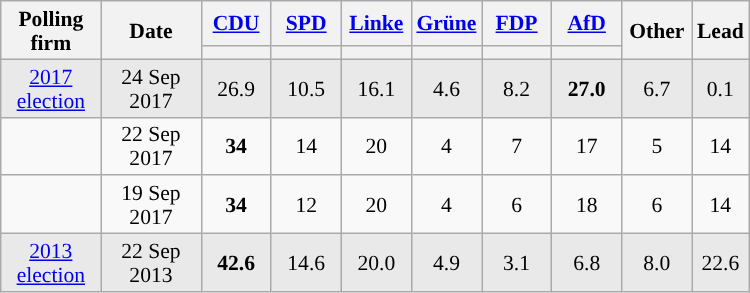<table class="wikitable sortable" style="text-align:center; font-size:90%; line-height:16px;">
<tr>
<th style="width:60px;" rowspan="2">Polling firm</th>
<th style="width:60px;" rowspan="2">Date</th>
<th style="width:40px;" class="unsortable"><a href='#'>CDU</a></th>
<th style="width:40px;" class="unsortable"><a href='#'>SPD</a></th>
<th style="width:40px;" class="unsortable"><a href='#'>Linke</a></th>
<th style="width:40px;" class="unsortable"><a href='#'>Grüne</a></th>
<th style="width:40px;" class="unsortable"><a href='#'>FDP</a></th>
<th style="width:40px;" class="unsortable"><a href='#'>AfD</a></th>
<th style="width:40px;" rowspan="2" class="unsortable">Other</th>
<th style="width:30px;" rowspan="2" class="unsortable">Lead</th>
</tr>
<tr>
<th style="color:inherit;background:"></th>
<th style="color:inherit;background:"></th>
<th style="color:inherit;background:"></th>
<th style="color:inherit;background:"></th>
<th style="color:inherit;background:"></th>
<th style="color:inherit;background:"></th>
</tr>
<tr style="background-color:#E9E9E9">
<td><a href='#'>2017 election</a></td>
<td>24 Sep 2017</td>
<td>26.9</td>
<td>10.5</td>
<td>16.1</td>
<td>4.6</td>
<td>8.2</td>
<td><strong>27.0</strong></td>
<td>6.7</td>
<td style="background:">0.1</td>
</tr>
<tr>
<td></td>
<td>22 Sep 2017</td>
<td><strong>34</strong></td>
<td>14</td>
<td>20</td>
<td>4</td>
<td>7</td>
<td>17</td>
<td>5</td>
<td style="background:">14</td>
</tr>
<tr>
<td></td>
<td>19 Sep 2017</td>
<td><strong>34</strong></td>
<td>12</td>
<td>20</td>
<td>4</td>
<td>6</td>
<td>18</td>
<td>6</td>
<td style="background:">14</td>
</tr>
<tr style="background-color:#E9E9E9">
<td><a href='#'>2013 election</a></td>
<td>22 Sep 2013</td>
<td><strong>42.6</strong></td>
<td>14.6</td>
<td>20.0</td>
<td>4.9</td>
<td>3.1</td>
<td>6.8</td>
<td>8.0</td>
<td style="background:">22.6</td>
</tr>
</table>
